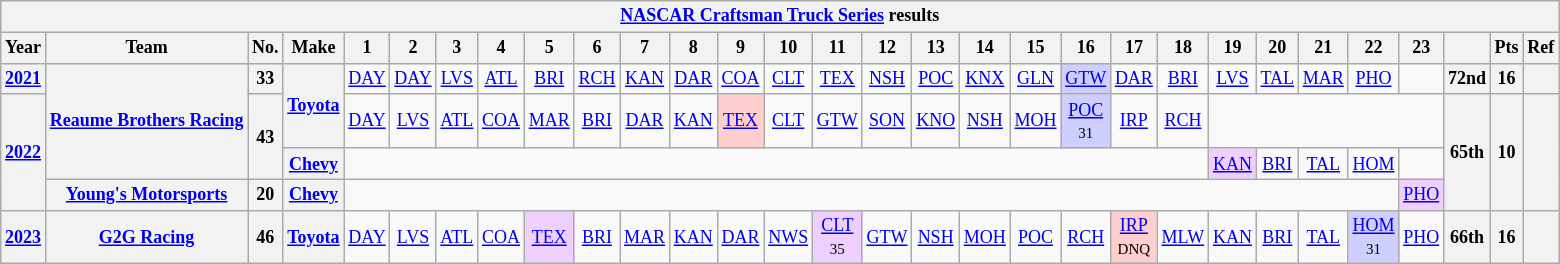<table class="wikitable" style="text-align:center; font-size:75%">
<tr>
<th colspan=30><a href='#'>NASCAR Craftsman Truck Series</a> results</th>
</tr>
<tr>
<th>Year</th>
<th>Team</th>
<th>No.</th>
<th>Make</th>
<th>1</th>
<th>2</th>
<th>3</th>
<th>4</th>
<th>5</th>
<th>6</th>
<th>7</th>
<th>8</th>
<th>9</th>
<th>10</th>
<th>11</th>
<th>12</th>
<th>13</th>
<th>14</th>
<th>15</th>
<th>16</th>
<th>17</th>
<th>18</th>
<th>19</th>
<th>20</th>
<th>21</th>
<th>22</th>
<th>23</th>
<th></th>
<th>Pts</th>
<th>Ref</th>
</tr>
<tr>
<th><a href='#'>2021</a></th>
<th rowspan=3><a href='#'>Reaume Brothers Racing</a></th>
<th>33</th>
<th rowspan=2><a href='#'>Toyota</a></th>
<td><a href='#'>DAY</a></td>
<td><a href='#'>DAY</a></td>
<td><a href='#'>LVS</a></td>
<td><a href='#'>ATL</a></td>
<td><a href='#'>BRI</a></td>
<td><a href='#'>RCH</a></td>
<td><a href='#'>KAN</a></td>
<td><a href='#'>DAR</a></td>
<td><a href='#'>COA</a></td>
<td><a href='#'>CLT</a></td>
<td><a href='#'>TEX</a></td>
<td><a href='#'>NSH</a></td>
<td><a href='#'>POC</a></td>
<td><a href='#'>KNX</a></td>
<td><a href='#'>GLN</a></td>
<td style="background:#CFCFFF;"><a href='#'>GTW</a><br></td>
<td><a href='#'>DAR</a></td>
<td><a href='#'>BRI</a></td>
<td><a href='#'>LVS</a></td>
<td><a href='#'>TAL</a></td>
<td><a href='#'>MAR</a></td>
<td><a href='#'>PHO</a></td>
<td></td>
<th>72nd</th>
<th>16</th>
<th></th>
</tr>
<tr>
<th rowspan=3><a href='#'>2022</a></th>
<th rowspan=2>43</th>
<td><a href='#'>DAY</a></td>
<td><a href='#'>LVS</a></td>
<td><a href='#'>ATL</a></td>
<td><a href='#'>COA</a></td>
<td><a href='#'>MAR</a></td>
<td><a href='#'>BRI</a></td>
<td><a href='#'>DAR</a></td>
<td><a href='#'>KAN</a></td>
<td style="background:#FFCFCF;"><a href='#'>TEX</a><br></td>
<td><a href='#'>CLT</a></td>
<td><a href='#'>GTW</a></td>
<td><a href='#'>SON</a></td>
<td><a href='#'>KNO</a></td>
<td><a href='#'>NSH</a></td>
<td><a href='#'>MOH</a></td>
<td style="background:#CFCFFF;"><a href='#'>POC</a><br><small>31</small></td>
<td><a href='#'>IRP</a></td>
<td><a href='#'>RCH</a></td>
<td colspan=5></td>
<th rowspan=3>65th</th>
<th rowspan=3>10</th>
<th rowspan=3></th>
</tr>
<tr>
<th><a href='#'>Chevy</a></th>
<td colspan=18></td>
<td style="background:#EFCFFF;"><a href='#'>KAN</a><br></td>
<td><a href='#'>BRI</a></td>
<td><a href='#'>TAL</a></td>
<td><a href='#'>HOM</a></td>
<td></td>
</tr>
<tr>
<th><a href='#'>Young's Motorsports</a></th>
<th>20</th>
<th><a href='#'>Chevy</a></th>
<td colspan=22></td>
<td style="background:#EFCFFF;"><a href='#'>PHO</a><br></td>
</tr>
<tr>
<th><a href='#'>2023</a></th>
<th><a href='#'>G2G Racing</a></th>
<th>46</th>
<th><a href='#'>Toyota</a></th>
<td><a href='#'>DAY</a></td>
<td><a href='#'>LVS</a></td>
<td><a href='#'>ATL</a></td>
<td><a href='#'>COA</a></td>
<td style="background:#EFCFFF;"><a href='#'>TEX</a><br></td>
<td><a href='#'>BRI</a></td>
<td><a href='#'>MAR</a></td>
<td><a href='#'>KAN</a></td>
<td><a href='#'>DAR</a></td>
<td><a href='#'>NWS</a></td>
<td style="background:#EFCFFF;"><a href='#'>CLT</a><br><small>35</small></td>
<td><a href='#'>GTW</a></td>
<td><a href='#'>NSH</a></td>
<td><a href='#'>MOH</a></td>
<td><a href='#'>POC</a></td>
<td><a href='#'>RCH</a></td>
<td style="background:#FFCFCF;"><a href='#'>IRP</a><br><small>DNQ</small></td>
<td><a href='#'>MLW</a></td>
<td><a href='#'>KAN</a></td>
<td><a href='#'>BRI</a></td>
<td><a href='#'>TAL</a></td>
<td style="background:#CFCFFF;"><a href='#'>HOM</a><br><small>31</small></td>
<td><a href='#'>PHO</a></td>
<th>66th</th>
<th>16</th>
<th></th>
</tr>
</table>
